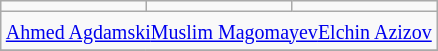<table class="wikitable" align="right">
<tr>
<td></td>
<td></td>
<td></td>
</tr>
<tr>
<td colspan="5" align="center"><small><a href='#'>Ahmed Agdamski</a><a href='#'>Muslim Magomayev</a><a href='#'>Elchin Azizov</a></small></td>
</tr>
<tr>
</tr>
</table>
